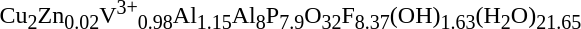<table>
<tr>
<td>Cu<sub>2</sub>Zn<sub>0.02</sub>V<sup>3+</sup><sub>0.98</sub>Al<sub>1.15</sub>Al<sub>8</sub>P<sub>7.9</sub>O<sub>32</sub>F<sub>8.37</sub>(OH)<sub>1.63</sub>(H<sub>2</sub>O)<sub>21.65</sub></td>
</tr>
<tr>
</tr>
</table>
